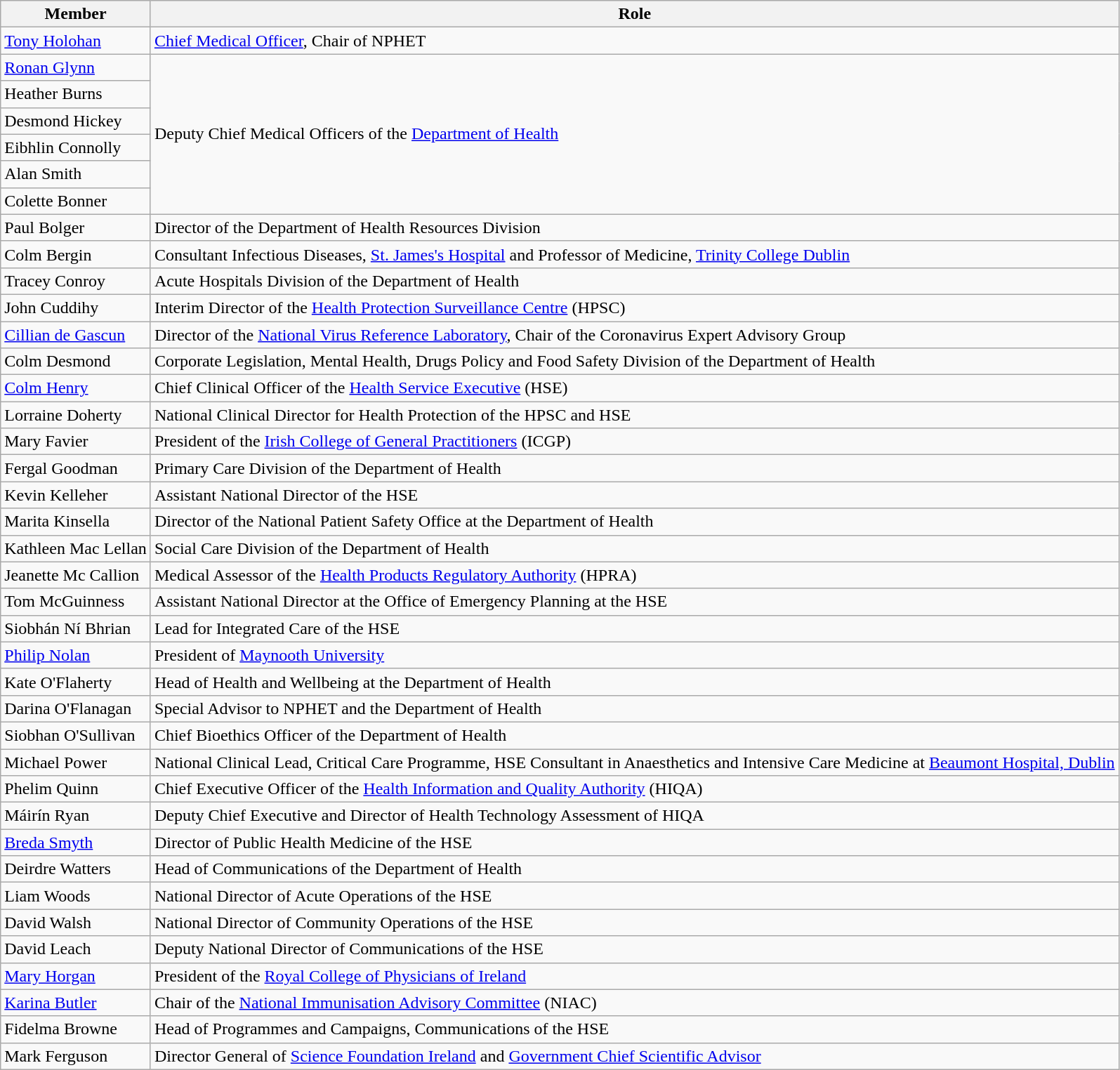<table class="wikitable sortable">
<tr>
<th>Member</th>
<th>Role</th>
</tr>
<tr>
<td><a href='#'>Tony Holohan</a></td>
<td><a href='#'>Chief Medical Officer</a>, Chair of NPHET</td>
</tr>
<tr>
<td><a href='#'>Ronan Glynn</a></td>
<td rowspan=6>Deputy Chief Medical Officers of the <a href='#'>Department of Health</a></td>
</tr>
<tr>
<td>Heather Burns</td>
</tr>
<tr>
<td>Desmond Hickey</td>
</tr>
<tr>
<td>Eibhlin Connolly</td>
</tr>
<tr>
<td>Alan Smith</td>
</tr>
<tr>
<td>Colette Bonner</td>
</tr>
<tr>
<td>Paul Bolger</td>
<td>Director of the Department of Health Resources Division</td>
</tr>
<tr>
<td>Colm Bergin</td>
<td>Consultant Infectious Diseases, <a href='#'>St. James's Hospital</a> and Professor of Medicine, <a href='#'>Trinity College Dublin</a></td>
</tr>
<tr>
<td>Tracey Conroy</td>
<td>Acute Hospitals Division of the Department of Health</td>
</tr>
<tr>
<td>John Cuddihy</td>
<td>Interim Director of the <a href='#'>Health Protection Surveillance Centre</a> (HPSC)</td>
</tr>
<tr>
<td><a href='#'>Cillian de Gascun</a></td>
<td>Director of the <a href='#'>National Virus Reference Laboratory</a>, Chair of the Coronavirus Expert Advisory Group</td>
</tr>
<tr>
<td>Colm Desmond</td>
<td>Corporate Legislation, Mental Health, Drugs Policy and Food Safety Division of the Department of Health</td>
</tr>
<tr>
<td><a href='#'>Colm Henry</a></td>
<td>Chief Clinical Officer of the <a href='#'>Health Service Executive</a> (HSE)</td>
</tr>
<tr>
<td>Lorraine Doherty</td>
<td>National Clinical Director for Health Protection of the HPSC and HSE</td>
</tr>
<tr>
<td>Mary Favier</td>
<td>President of the <a href='#'>Irish College of General Practitioners</a> (ICGP)</td>
</tr>
<tr>
<td>Fergal Goodman</td>
<td>Primary Care Division of the Department of Health</td>
</tr>
<tr>
<td>Kevin Kelleher</td>
<td>Assistant National Director of the HSE</td>
</tr>
<tr>
<td>Marita Kinsella</td>
<td>Director of the National Patient Safety Office at the Department of Health</td>
</tr>
<tr>
<td>Kathleen Mac Lellan</td>
<td>Social Care Division of the Department of Health</td>
</tr>
<tr>
<td>Jeanette Mc Callion</td>
<td>Medical Assessor of the <a href='#'>Health Products Regulatory Authority</a> (HPRA)</td>
</tr>
<tr>
<td>Tom McGuinness</td>
<td>Assistant National Director at the Office of Emergency Planning at the HSE</td>
</tr>
<tr>
<td>Siobhán Ní Bhrian</td>
<td>Lead for Integrated Care of the HSE</td>
</tr>
<tr>
<td><a href='#'>Philip Nolan</a></td>
<td>President of <a href='#'>Maynooth University</a></td>
</tr>
<tr>
<td>Kate O'Flaherty</td>
<td>Head of Health and Wellbeing at the Department of Health</td>
</tr>
<tr>
<td>Darina O'Flanagan</td>
<td>Special Advisor to NPHET and the Department of Health</td>
</tr>
<tr>
<td>Siobhan O'Sullivan</td>
<td>Chief Bioethics Officer of the Department of Health</td>
</tr>
<tr>
<td>Michael Power</td>
<td>National Clinical Lead, Critical Care Programme, HSE Consultant in Anaesthetics and Intensive Care Medicine at <a href='#'>Beaumont Hospital, Dublin</a></td>
</tr>
<tr>
<td>Phelim Quinn</td>
<td>Chief Executive Officer of the <a href='#'>Health Information and Quality Authority</a> (HIQA)</td>
</tr>
<tr>
<td>Máirín Ryan</td>
<td>Deputy Chief Executive and Director of Health Technology Assessment of HIQA</td>
</tr>
<tr>
<td><a href='#'>Breda Smyth</a></td>
<td>Director of Public Health Medicine of the HSE</td>
</tr>
<tr>
<td>Deirdre Watters</td>
<td>Head of Communications of the Department of Health</td>
</tr>
<tr>
<td>Liam Woods</td>
<td>National Director of Acute Operations of the HSE</td>
</tr>
<tr>
<td>David Walsh</td>
<td>National Director of Community Operations of the HSE</td>
</tr>
<tr>
<td>David Leach</td>
<td>Deputy National Director of Communications of the HSE</td>
</tr>
<tr>
<td><a href='#'>Mary Horgan</a></td>
<td>President of the <a href='#'>Royal College of Physicians of Ireland</a></td>
</tr>
<tr>
<td><a href='#'>Karina Butler</a></td>
<td>Chair of the <a href='#'>National Immunisation Advisory Committee</a> (NIAC)</td>
</tr>
<tr>
<td>Fidelma Browne</td>
<td>Head of Programmes and Campaigns, Communications of the HSE</td>
</tr>
<tr>
<td>Mark Ferguson</td>
<td>Director General of <a href='#'>Science Foundation Ireland</a> and <a href='#'>Government Chief Scientific Advisor</a></td>
</tr>
</table>
